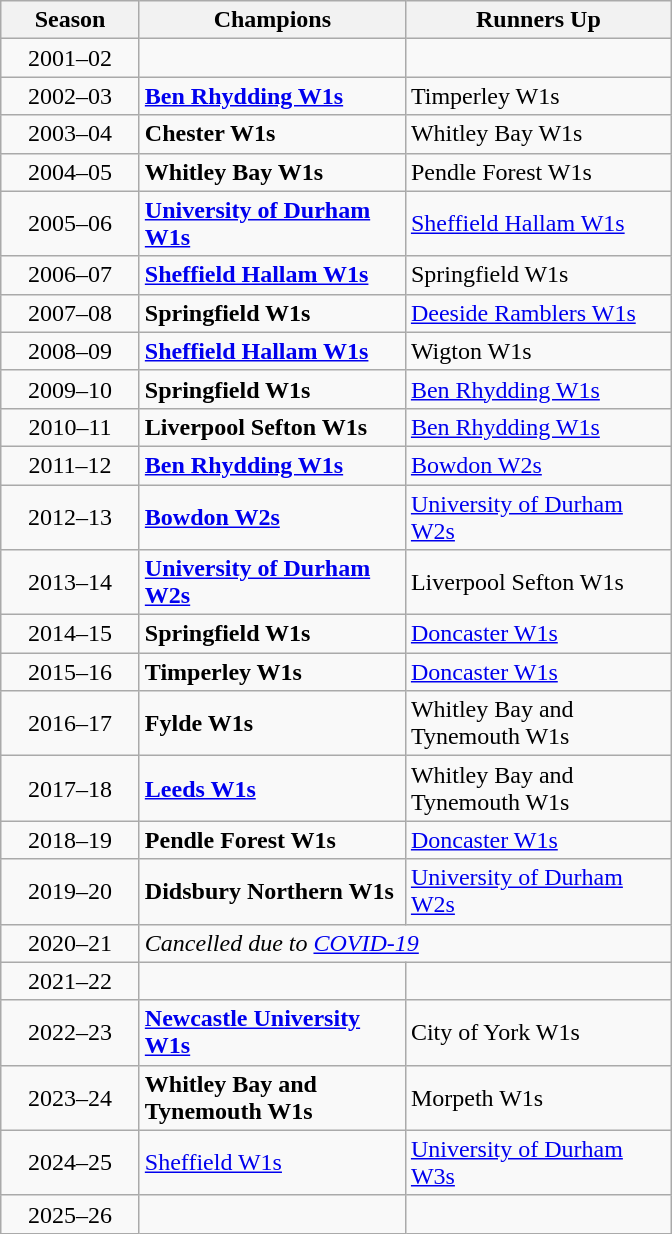<table class="wikitable" style="text-align:centre; margin-left:1em;">
<tr>
<th style="width:85px">Season</th>
<th style="width:170px">Champions</th>
<th style="width:170px">Runners Up</th>
</tr>
<tr>
<td style="text-align:center">2001–02</td>
<td></td>
<td></td>
</tr>
<tr>
<td style="text-align:center">2002–03</td>
<td><strong><a href='#'>Ben Rhydding W1s</a></strong></td>
<td>Timperley W1s</td>
</tr>
<tr>
<td style="text-align:center">2003–04</td>
<td><strong>Chester W1s</strong></td>
<td>Whitley Bay W1s</td>
</tr>
<tr>
<td style="text-align:center">2004–05</td>
<td><strong>Whitley Bay W1s</strong></td>
<td>Pendle Forest W1s</td>
</tr>
<tr>
<td style="text-align:center">2005–06</td>
<td><strong><a href='#'>University of Durham W1s</a></strong></td>
<td><a href='#'>Sheffield Hallam W1s</a></td>
</tr>
<tr>
<td style="text-align:center">2006–07</td>
<td><strong><a href='#'>Sheffield Hallam W1s</a></strong></td>
<td>Springfield W1s</td>
</tr>
<tr>
<td style="text-align:center">2007–08</td>
<td><strong>Springfield W1s</strong></td>
<td><a href='#'>Deeside Ramblers W1s</a></td>
</tr>
<tr>
<td style="text-align:center">2008–09</td>
<td><strong><a href='#'>Sheffield Hallam W1s</a></strong></td>
<td>Wigton W1s</td>
</tr>
<tr>
<td style="text-align:center">2009–10</td>
<td><strong>Springfield W1s</strong></td>
<td><a href='#'>Ben Rhydding W1s</a></td>
</tr>
<tr>
<td style="text-align:center">2010–11</td>
<td><strong>Liverpool Sefton W1s</strong></td>
<td><a href='#'>Ben Rhydding W1s</a></td>
</tr>
<tr>
<td style="text-align:center">2011–12</td>
<td><strong><a href='#'>Ben Rhydding W1s</a></strong></td>
<td><a href='#'>Bowdon W2s</a></td>
</tr>
<tr>
<td style="text-align:center">2012–13</td>
<td><strong><a href='#'>Bowdon W2s</a></strong></td>
<td><a href='#'>University of Durham W2s</a></td>
</tr>
<tr>
<td style="text-align:center">2013–14</td>
<td><strong><a href='#'>University of Durham W2s</a></strong></td>
<td>Liverpool Sefton W1s</td>
</tr>
<tr>
<td style="text-align:center">2014–15</td>
<td><strong>Springfield W1s</strong></td>
<td><a href='#'>Doncaster W1s</a></td>
</tr>
<tr>
<td style="text-align:center">2015–16</td>
<td><strong>Timperley W1s</strong></td>
<td><a href='#'>Doncaster W1s</a></td>
</tr>
<tr>
<td style="text-align:center">2016–17</td>
<td><strong>Fylde W1s</strong></td>
<td>Whitley Bay and Tynemouth W1s</td>
</tr>
<tr>
<td style="text-align:center">2017–18</td>
<td><strong><a href='#'>Leeds W1s</a></strong></td>
<td>Whitley Bay and Tynemouth W1s</td>
</tr>
<tr>
<td style="text-align:center">2018–19</td>
<td><strong>Pendle Forest W1s</strong></td>
<td><a href='#'>Doncaster W1s</a></td>
</tr>
<tr>
<td style="text-align:center">2019–20</td>
<td><strong>Didsbury Northern W1s</strong></td>
<td><a href='#'>University of Durham W2s</a></td>
</tr>
<tr>
<td style="text-align:center">2020–21</td>
<td colspan=2><em>Cancelled due to <a href='#'>COVID-19</a></em></td>
</tr>
<tr>
<td style="text-align:center">2021–22</td>
<td></td>
<td></td>
</tr>
<tr>
<td style="text-align:center">2022–23</td>
<td><strong><a href='#'>Newcastle University W1s</a></strong></td>
<td>City of York W1s</td>
</tr>
<tr>
<td style="text-align:center">2023–24</td>
<td><strong>Whitley Bay and Tynemouth W1s</strong></td>
<td>Morpeth W1s</td>
</tr>
<tr>
<td style="text-align:center">2024–25</td>
<td><a href='#'>Sheffield W1s</a></td>
<td><a href='#'>University of Durham W3s</a></td>
</tr>
<tr>
<td style="text-align:center">2025–26</td>
<td></td>
<td></td>
</tr>
</table>
